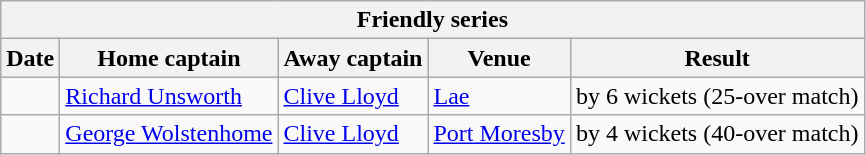<table class="wikitable">
<tr>
<th colspan="9">Friendly series</th>
</tr>
<tr>
<th>Date</th>
<th>Home captain</th>
<th>Away captain</th>
<th>Venue</th>
<th>Result</th>
</tr>
<tr>
<td></td>
<td><a href='#'>Richard Unsworth</a></td>
<td><a href='#'>Clive Lloyd</a></td>
<td><a href='#'>Lae</a></td>
<td> by 6 wickets (25-over match)</td>
</tr>
<tr>
<td></td>
<td><a href='#'>George Wolstenhome</a></td>
<td><a href='#'>Clive Lloyd</a></td>
<td><a href='#'>Port Moresby</a></td>
<td> by 4 wickets (40-over match)</td>
</tr>
</table>
